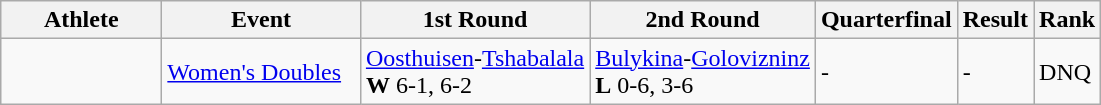<table class=wikitable>
<tr>
<th width=100>Athlete</th>
<th width=125>Event</th>
<th>1st Round</th>
<th>2nd Round</th>
<th>Quarterfinal</th>
<th>Result</th>
<th>Rank</th>
</tr>
<tr>
<td></td>
<td><a href='#'>Women's Doubles</a></td>
<td> <a href='#'>Oosthuisen</a>-<a href='#'>Tshabalala</a><br><strong>W</strong> 6-1, 6-2</td>
<td> <a href='#'>Bulykina</a>-<a href='#'>Golovizninz</a><br><strong>L</strong> 0-6, 3-6</td>
<td>-</td>
<td>-</td>
<td>DNQ</td>
</tr>
</table>
